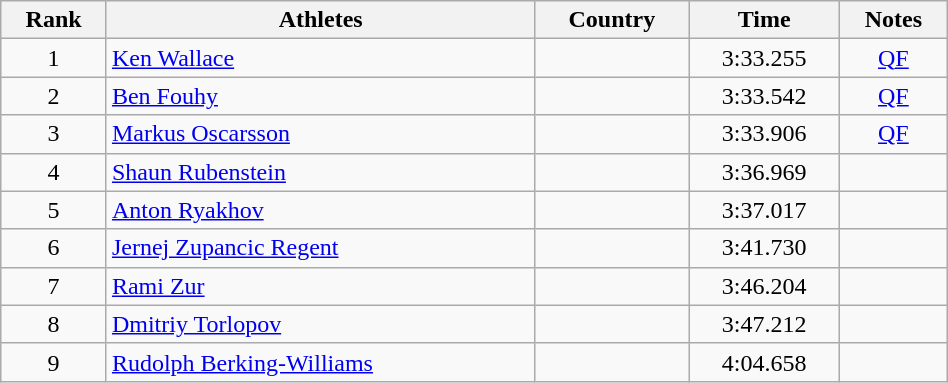<table class="wikitable sortable" width=50% style="text-align:center">
<tr>
<th>Rank</th>
<th>Athletes</th>
<th>Country</th>
<th>Time</th>
<th>Notes</th>
</tr>
<tr>
<td>1</td>
<td align=left><a href='#'>Ken Wallace</a></td>
<td align=left></td>
<td>3:33.255</td>
<td><a href='#'>QF</a></td>
</tr>
<tr>
<td>2</td>
<td align=left><a href='#'>Ben Fouhy</a></td>
<td align=left></td>
<td>3:33.542</td>
<td><a href='#'>QF</a></td>
</tr>
<tr>
<td>3</td>
<td align=left><a href='#'>Markus Oscarsson</a></td>
<td align=left></td>
<td>3:33.906</td>
<td><a href='#'>QF</a></td>
</tr>
<tr>
<td>4</td>
<td align=left><a href='#'>Shaun Rubenstein</a></td>
<td align=left></td>
<td>3:36.969</td>
<td></td>
</tr>
<tr>
<td>5</td>
<td align=left><a href='#'>Anton Ryakhov</a></td>
<td align=left></td>
<td>3:37.017</td>
<td></td>
</tr>
<tr>
<td>6</td>
<td align=left><a href='#'>Jernej Zupancic Regent</a></td>
<td align=left></td>
<td>3:41.730</td>
<td></td>
</tr>
<tr>
<td>7</td>
<td align=left><a href='#'>Rami Zur</a></td>
<td align=left></td>
<td>3:46.204</td>
<td></td>
</tr>
<tr>
<td>8</td>
<td align=left><a href='#'>Dmitriy Torlopov</a></td>
<td align=left></td>
<td>3:47.212</td>
<td></td>
</tr>
<tr>
<td>9</td>
<td align=left><a href='#'>Rudolph Berking-Williams</a></td>
<td align=left></td>
<td>4:04.658</td>
<td></td>
</tr>
</table>
